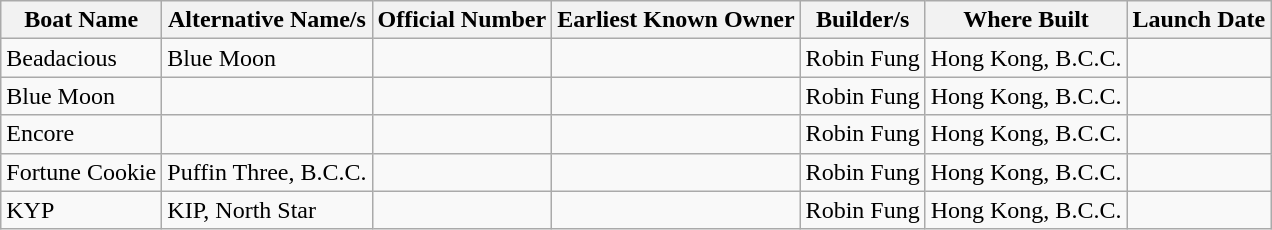<table class="wikitable">
<tr>
<th>Boat Name</th>
<th>Alternative Name/s</th>
<th>Official Number</th>
<th>Earliest Known Owner</th>
<th>Builder/s</th>
<th>Where Built</th>
<th>Launch Date</th>
</tr>
<tr>
<td>Beadacious</td>
<td>Blue Moon</td>
<td></td>
<td></td>
<td>Robin Fung</td>
<td>Hong Kong, B.C.C.</td>
<td></td>
</tr>
<tr>
<td>Blue Moon</td>
<td></td>
<td></td>
<td></td>
<td>Robin Fung</td>
<td>Hong Kong, B.C.C.</td>
<td></td>
</tr>
<tr>
<td>Encore</td>
<td></td>
<td></td>
<td></td>
<td>Robin Fung</td>
<td>Hong Kong, B.C.C.</td>
<td></td>
</tr>
<tr>
<td>Fortune Cookie</td>
<td>Puffin Three, B.C.C.</td>
<td></td>
<td></td>
<td>Robin Fung</td>
<td>Hong Kong, B.C.C.</td>
<td></td>
</tr>
<tr>
<td>KYP</td>
<td>KIP, North Star</td>
<td></td>
<td></td>
<td>Robin Fung</td>
<td>Hong Kong, B.C.C.</td>
<td></td>
</tr>
</table>
